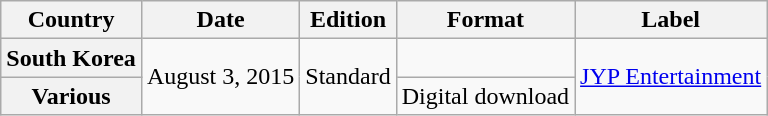<table class="wikitable plainrowheaders">
<tr>
<th>Country</th>
<th>Date</th>
<th>Edition</th>
<th>Format</th>
<th>Label</th>
</tr>
<tr>
<th scope="row">South Korea</th>
<td rowspan="2">August 3, 2015</td>
<td rowspan="2">Standard</td>
<td></td>
<td rowspan="2"><a href='#'>JYP Entertainment</a></td>
</tr>
<tr>
<th scope="row">Various</th>
<td>Digital download</td>
</tr>
</table>
